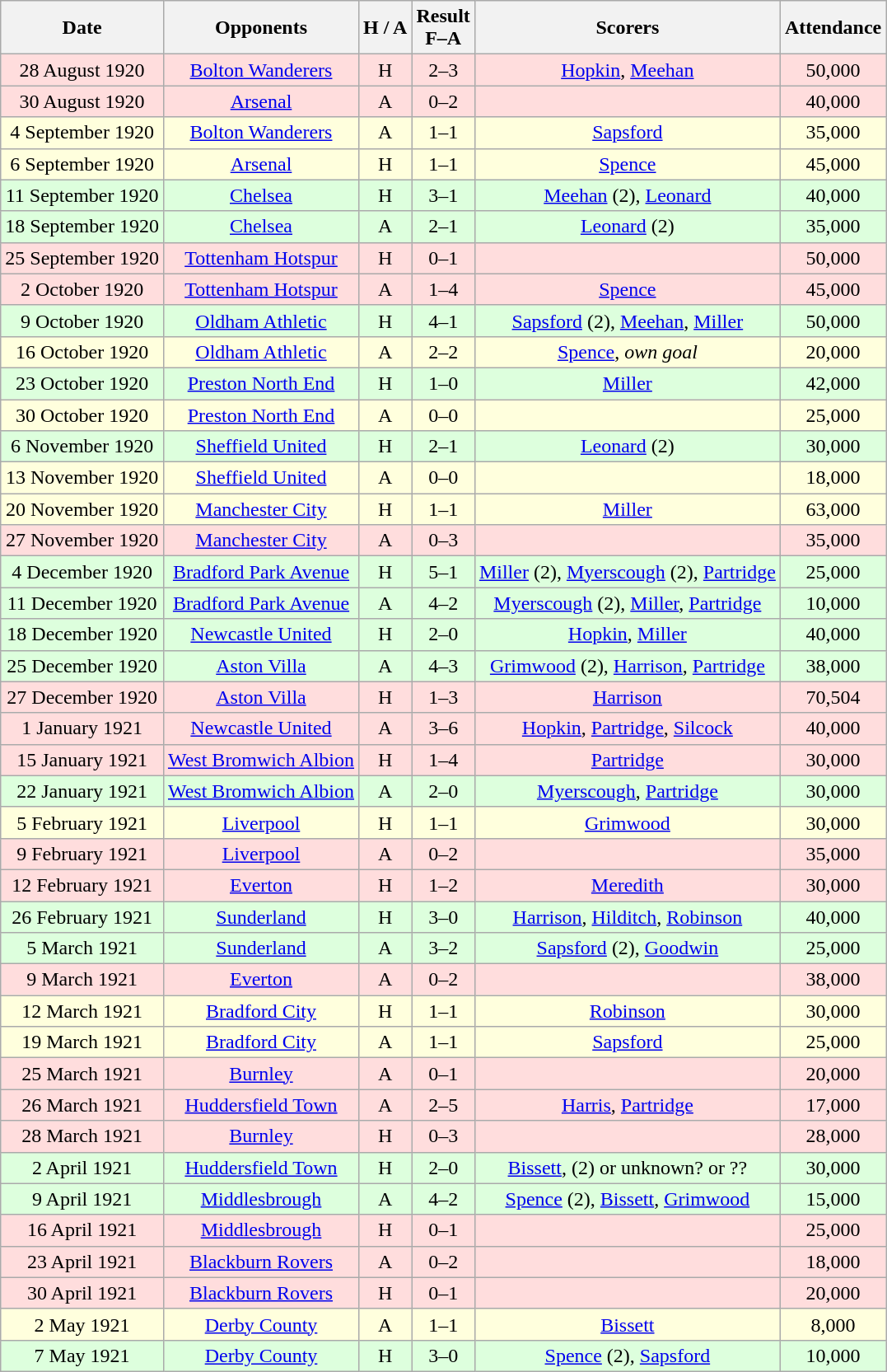<table class="wikitable" style="text-align:center">
<tr>
<th>Date</th>
<th>Opponents</th>
<th>H / A</th>
<th>Result<br>F–A</th>
<th>Scorers</th>
<th>Attendance</th>
</tr>
<tr style="background:#fdd;">
<td>28 August 1920</td>
<td><a href='#'>Bolton Wanderers</a></td>
<td>H</td>
<td>2–3</td>
<td><a href='#'>Hopkin</a>, <a href='#'>Meehan</a></td>
<td>50,000</td>
</tr>
<tr style="background:#fdd;">
<td>30 August 1920</td>
<td><a href='#'>Arsenal</a></td>
<td>A</td>
<td>0–2</td>
<td></td>
<td>40,000</td>
</tr>
<tr style="background:#ffd;">
<td>4 September 1920</td>
<td><a href='#'>Bolton Wanderers</a></td>
<td>A</td>
<td>1–1</td>
<td><a href='#'>Sapsford</a></td>
<td>35,000</td>
</tr>
<tr style="background:#ffd;">
<td>6 September 1920</td>
<td><a href='#'>Arsenal</a></td>
<td>H</td>
<td>1–1</td>
<td><a href='#'>Spence</a></td>
<td>45,000</td>
</tr>
<tr style="background:#dfd;">
<td>11 September 1920</td>
<td><a href='#'>Chelsea</a></td>
<td>H</td>
<td>3–1</td>
<td><a href='#'>Meehan</a> (2), <a href='#'>Leonard</a></td>
<td>40,000</td>
</tr>
<tr style="background:#dfd;">
<td>18 September 1920</td>
<td><a href='#'>Chelsea</a></td>
<td>A</td>
<td>2–1</td>
<td><a href='#'>Leonard</a> (2)</td>
<td>35,000</td>
</tr>
<tr style="background:#fdd;">
<td>25 September 1920</td>
<td><a href='#'>Tottenham Hotspur</a></td>
<td>H</td>
<td>0–1</td>
<td></td>
<td>50,000</td>
</tr>
<tr style="background:#fdd;">
<td>2 October 1920</td>
<td><a href='#'>Tottenham Hotspur</a></td>
<td>A</td>
<td>1–4</td>
<td><a href='#'>Spence</a></td>
<td>45,000</td>
</tr>
<tr style="background:#dfd;">
<td>9 October 1920</td>
<td><a href='#'>Oldham Athletic</a></td>
<td>H</td>
<td>4–1</td>
<td><a href='#'>Sapsford</a> (2), <a href='#'>Meehan</a>, <a href='#'>Miller</a></td>
<td>50,000</td>
</tr>
<tr style="background:#ffd;">
<td>16 October 1920</td>
<td><a href='#'>Oldham Athletic</a></td>
<td>A</td>
<td>2–2</td>
<td><a href='#'>Spence</a>, <em>own goal</em></td>
<td>20,000</td>
</tr>
<tr style="background:#dfd;">
<td>23 October 1920</td>
<td><a href='#'>Preston North End</a></td>
<td>H</td>
<td>1–0</td>
<td><a href='#'>Miller</a></td>
<td>42,000</td>
</tr>
<tr style="background:#ffd;">
<td>30 October 1920</td>
<td><a href='#'>Preston North End</a></td>
<td>A</td>
<td>0–0</td>
<td></td>
<td>25,000</td>
</tr>
<tr style="background:#dfd;">
<td>6 November 1920</td>
<td><a href='#'>Sheffield United</a></td>
<td>H</td>
<td>2–1</td>
<td><a href='#'>Leonard</a> (2)</td>
<td>30,000</td>
</tr>
<tr style="background:#ffd;">
<td>13 November 1920</td>
<td><a href='#'>Sheffield United</a></td>
<td>A</td>
<td>0–0</td>
<td></td>
<td>18,000</td>
</tr>
<tr style="background:#ffd;">
<td>20 November 1920</td>
<td><a href='#'>Manchester City</a></td>
<td>H</td>
<td>1–1</td>
<td><a href='#'>Miller</a></td>
<td>63,000</td>
</tr>
<tr style="background:#fdd;">
<td>27 November 1920</td>
<td><a href='#'>Manchester City</a></td>
<td>A</td>
<td>0–3</td>
<td></td>
<td>35,000</td>
</tr>
<tr style="background:#dfd;">
<td>4 December 1920</td>
<td><a href='#'>Bradford Park Avenue</a></td>
<td>H</td>
<td>5–1</td>
<td><a href='#'>Miller</a> (2), <a href='#'>Myerscough</a> (2), <a href='#'>Partridge</a></td>
<td>25,000</td>
</tr>
<tr style="background:#dfd;">
<td>11 December 1920</td>
<td><a href='#'>Bradford Park Avenue</a></td>
<td>A</td>
<td>4–2</td>
<td><a href='#'>Myerscough</a> (2), <a href='#'>Miller</a>, <a href='#'>Partridge</a></td>
<td>10,000</td>
</tr>
<tr style="background:#dfd;">
<td>18 December 1920</td>
<td><a href='#'>Newcastle United</a></td>
<td>H</td>
<td>2–0</td>
<td><a href='#'>Hopkin</a>, <a href='#'>Miller</a></td>
<td>40,000</td>
</tr>
<tr style="background:#dfd;">
<td>25 December 1920</td>
<td><a href='#'>Aston Villa</a></td>
<td>A</td>
<td>4–3</td>
<td><a href='#'>Grimwood</a> (2), <a href='#'>Harrison</a>, <a href='#'>Partridge</a></td>
<td>38,000</td>
</tr>
<tr style="background:#fdd;">
<td>27 December 1920</td>
<td><a href='#'>Aston Villa</a></td>
<td>H</td>
<td>1–3</td>
<td><a href='#'>Harrison</a></td>
<td>70,504</td>
</tr>
<tr style="background:#fdd;">
<td>1 January 1921</td>
<td><a href='#'>Newcastle United</a></td>
<td>A</td>
<td>3–6</td>
<td><a href='#'>Hopkin</a>, <a href='#'>Partridge</a>, <a href='#'>Silcock</a></td>
<td>40,000</td>
</tr>
<tr style="background:#fdd;">
<td>15 January 1921</td>
<td><a href='#'>West Bromwich Albion</a></td>
<td>H</td>
<td>1–4</td>
<td><a href='#'>Partridge</a></td>
<td>30,000</td>
</tr>
<tr style="background:#dfd;">
<td>22 January 1921</td>
<td><a href='#'>West Bromwich Albion</a></td>
<td>A</td>
<td>2–0</td>
<td><a href='#'>Myerscough</a>, <a href='#'>Partridge</a></td>
<td>30,000</td>
</tr>
<tr style="background:#ffd;">
<td>5 February 1921</td>
<td><a href='#'>Liverpool</a></td>
<td>H</td>
<td>1–1</td>
<td><a href='#'>Grimwood</a></td>
<td>30,000</td>
</tr>
<tr style="background:#fdd;">
<td>9 February 1921</td>
<td><a href='#'>Liverpool</a></td>
<td>A</td>
<td>0–2</td>
<td></td>
<td>35,000</td>
</tr>
<tr style="background:#fdd;">
<td>12 February 1921</td>
<td><a href='#'>Everton</a></td>
<td>H</td>
<td>1–2</td>
<td><a href='#'>Meredith</a></td>
<td>30,000</td>
</tr>
<tr style="background:#dfd;">
<td>26 February 1921</td>
<td><a href='#'>Sunderland</a></td>
<td>H</td>
<td>3–0</td>
<td><a href='#'>Harrison</a>, <a href='#'>Hilditch</a>, <a href='#'>Robinson</a></td>
<td>40,000</td>
</tr>
<tr style="background:#dfd;">
<td>5 March 1921</td>
<td><a href='#'>Sunderland</a></td>
<td>A</td>
<td>3–2</td>
<td><a href='#'>Sapsford</a> (2), <a href='#'>Goodwin</a></td>
<td>25,000</td>
</tr>
<tr style="background:#fdd;">
<td>9 March 1921</td>
<td><a href='#'>Everton</a></td>
<td>A</td>
<td>0–2</td>
<td></td>
<td>38,000</td>
</tr>
<tr style="background:#ffd;">
<td>12 March 1921</td>
<td><a href='#'>Bradford City</a></td>
<td>H</td>
<td>1–1</td>
<td><a href='#'>Robinson</a></td>
<td>30,000</td>
</tr>
<tr style="background:#ffd;">
<td>19 March 1921</td>
<td><a href='#'>Bradford City</a></td>
<td>A</td>
<td>1–1</td>
<td><a href='#'>Sapsford</a></td>
<td>25,000</td>
</tr>
<tr style="background:#fdd;">
<td>25 March 1921</td>
<td><a href='#'>Burnley</a></td>
<td>A</td>
<td>0–1</td>
<td></td>
<td>20,000</td>
</tr>
<tr style="background:#fdd;">
<td>26 March 1921</td>
<td><a href='#'>Huddersfield Town</a></td>
<td>A</td>
<td>2–5</td>
<td><a href='#'>Harris</a>, <a href='#'>Partridge</a></td>
<td>17,000</td>
</tr>
<tr style="background:#fdd;">
<td>28 March 1921</td>
<td><a href='#'>Burnley</a></td>
<td>H</td>
<td>0–3</td>
<td></td>
<td>28,000</td>
</tr>
<tr style="background:#dfd;">
<td>2 April 1921</td>
<td><a href='#'>Huddersfield Town</a></td>
<td>H</td>
<td>2–0</td>
<td><a href='#'>Bissett</a>, (2) or unknown? or ??</td>
<td>30,000</td>
</tr>
<tr style="background:#dfd;">
<td>9 April 1921</td>
<td><a href='#'>Middlesbrough</a></td>
<td>A</td>
<td>4–2</td>
<td><a href='#'>Spence</a> (2), <a href='#'>Bissett</a>, <a href='#'>Grimwood</a></td>
<td>15,000</td>
</tr>
<tr style="background:#fdd;">
<td>16 April 1921</td>
<td><a href='#'>Middlesbrough</a></td>
<td>H</td>
<td>0–1</td>
<td></td>
<td>25,000</td>
</tr>
<tr style="background:#fdd;">
<td>23 April 1921</td>
<td><a href='#'>Blackburn Rovers</a></td>
<td>A</td>
<td>0–2</td>
<td></td>
<td>18,000</td>
</tr>
<tr style="background:#fdd;">
<td>30 April 1921</td>
<td><a href='#'>Blackburn Rovers</a></td>
<td>H</td>
<td>0–1</td>
<td></td>
<td>20,000</td>
</tr>
<tr style="background:#ffd;">
<td>2 May 1921</td>
<td><a href='#'>Derby County</a></td>
<td>A</td>
<td>1–1</td>
<td><a href='#'>Bissett</a></td>
<td>8,000</td>
</tr>
<tr style="background:#dfd;">
<td>7 May 1921</td>
<td><a href='#'>Derby County</a></td>
<td>H</td>
<td>3–0</td>
<td><a href='#'>Spence</a> (2), <a href='#'>Sapsford</a></td>
<td>10,000</td>
</tr>
</table>
